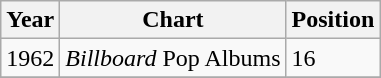<table class="wikitable">
<tr>
<th>Year</th>
<th>Chart</th>
<th>Position</th>
</tr>
<tr>
<td>1962</td>
<td><em>Billboard</em> Pop Albums</td>
<td>16</td>
</tr>
<tr>
</tr>
</table>
